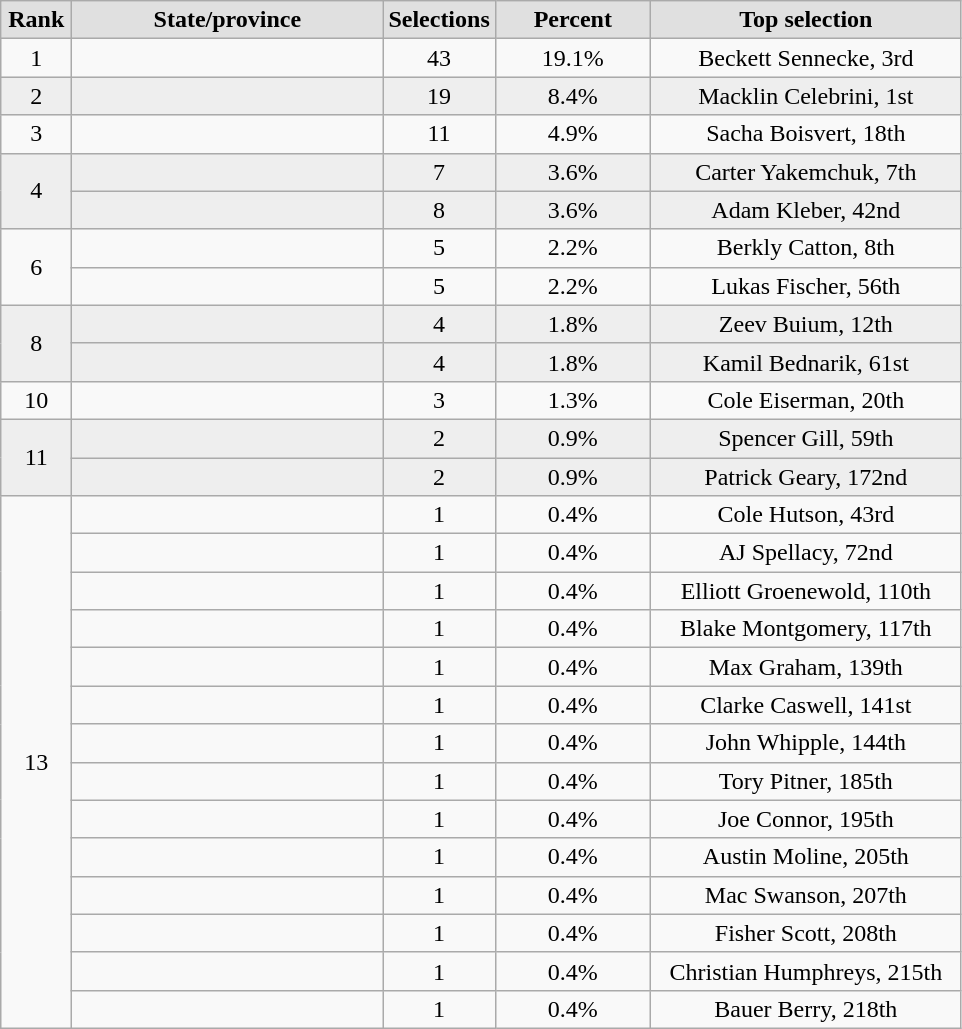<table class="wikitable" style="text-align: center">
<tr>
<th style="background:#e0e0e0; width:2.5em;">Rank</th>
<th style="background:#e0e0e0; width:12.5em;">State/province</th>
<th style="background:#e0e0e0; width:4em;">Selections</th>
<th style="background:#e0e0e0; width:6em;">Percent</th>
<th style="background:#e0e0e0; width:12.5em;">Top selection</th>
</tr>
<tr>
<td>1</td>
<td style="text-align:left;"></td>
<td>43</td>
<td>19.1%</td>
<td>Beckett Sennecke, 3rd</td>
</tr>
<tr bgcolor="eeeeee">
<td>2</td>
<td style="text-align:left;"></td>
<td>19</td>
<td>8.4%</td>
<td>Macklin Celebrini, 1st</td>
</tr>
<tr>
<td>3</td>
<td style="text-align:left;"></td>
<td>11</td>
<td>4.9%</td>
<td>Sacha Boisvert, 18th</td>
</tr>
<tr bgcolor="eeeeee">
<td rowspan="2">4</td>
<td style="text-align:left;"></td>
<td>7</td>
<td>3.6%</td>
<td>Carter Yakemchuk, 7th</td>
</tr>
<tr bgcolor="eeeeee">
<td style="text-align:left;"></td>
<td>8</td>
<td>3.6%</td>
<td>Adam Kleber, 42nd</td>
</tr>
<tr>
<td rowspan="2">6</td>
<td style="text-align:left;"></td>
<td>5</td>
<td>2.2%</td>
<td>Berkly Catton, 8th</td>
</tr>
<tr>
<td style="text-align:left;"></td>
<td>5</td>
<td>2.2%</td>
<td>Lukas Fischer, 56th</td>
</tr>
<tr bgcolor="eeeeee">
<td rowspan="2">8</td>
<td style="text-align:left;"></td>
<td>4</td>
<td>1.8%</td>
<td>Zeev Buium, 12th</td>
</tr>
<tr bgcolor="eeeeee">
<td style="text-align:left;"></td>
<td>4</td>
<td>1.8%</td>
<td>Kamil Bednarik, 61st</td>
</tr>
<tr>
<td>10</td>
<td style="text-align:left;"></td>
<td>3</td>
<td>1.3%</td>
<td>Cole Eiserman, 20th</td>
</tr>
<tr bgcolor="eeeeee">
<td rowspan="2">11</td>
<td style="text-align:left;"></td>
<td>2</td>
<td>0.9%</td>
<td>Spencer Gill, 59th</td>
</tr>
<tr bgcolor="eeeeee">
<td style="text-align:left;"></td>
<td>2</td>
<td>0.9%</td>
<td>Patrick Geary, 172nd</td>
</tr>
<tr>
<td rowspan="14">13</td>
<td style="text-align:left;"></td>
<td>1</td>
<td>0.4%</td>
<td>Cole Hutson, 43rd</td>
</tr>
<tr>
<td style="text-align:left;"></td>
<td>1</td>
<td>0.4%</td>
<td>AJ Spellacy, 72nd</td>
</tr>
<tr>
<td style="text-align:left;"></td>
<td>1</td>
<td>0.4%</td>
<td>Elliott Groenewold, 110th</td>
</tr>
<tr>
<td style="text-align:left;"></td>
<td>1</td>
<td>0.4%</td>
<td>Blake Montgomery, 117th</td>
</tr>
<tr>
<td style="text-align:left;"></td>
<td>1</td>
<td>0.4%</td>
<td>Max Graham, 139th</td>
</tr>
<tr>
<td style="text-align:left;"></td>
<td>1</td>
<td>0.4%</td>
<td>Clarke Caswell, 141st</td>
</tr>
<tr>
<td style="text-align:left;"></td>
<td>1</td>
<td>0.4%</td>
<td>John Whipple, 144th</td>
</tr>
<tr>
<td style="text-align:left;"></td>
<td>1</td>
<td>0.4%</td>
<td>Tory Pitner, 185th</td>
</tr>
<tr>
<td style="text-align:left;"></td>
<td>1</td>
<td>0.4%</td>
<td>Joe Connor, 195th</td>
</tr>
<tr>
<td style="text-align:left;"></td>
<td>1</td>
<td>0.4%</td>
<td>Austin Moline, 205th</td>
</tr>
<tr>
<td style="text-align:left;"></td>
<td>1</td>
<td>0.4%</td>
<td>Mac Swanson, 207th</td>
</tr>
<tr>
<td style="text-align:left;"></td>
<td>1</td>
<td>0.4%</td>
<td>Fisher Scott, 208th</td>
</tr>
<tr>
<td style="text-align:left;"></td>
<td>1</td>
<td>0.4%</td>
<td>Christian Humphreys, 215th</td>
</tr>
<tr>
<td style="text-align:left;"></td>
<td>1</td>
<td>0.4%</td>
<td>Bauer Berry, 218th</td>
</tr>
</table>
